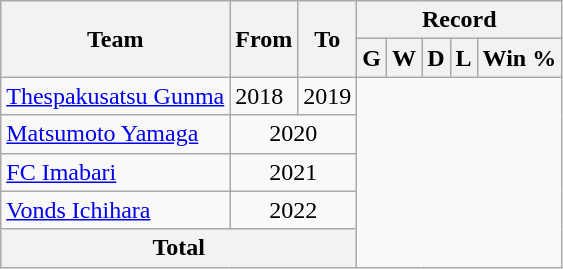<table class="wikitable" style="text-align: center">
<tr>
<th rowspan="2">Team</th>
<th rowspan="2">From</th>
<th rowspan="2">To</th>
<th colspan="5">Record</th>
</tr>
<tr>
<th>G</th>
<th>W</th>
<th>D</th>
<th>L</th>
<th>Win %</th>
</tr>
<tr>
<td align="left"><a href='#'>Thespakusatsu Gunma</a></td>
<td align="left">2018</td>
<td align="left">2019<br></td>
</tr>
<tr>
<td align="left"><a href='#'>Matsumoto Yamaga</a></td>
<td colspan="2">2020<br></td>
</tr>
<tr>
<td align="left"><a href='#'>FC Imabari</a></td>
<td colspan="2">2021<br></td>
</tr>
<tr>
<td align="left"><a href='#'>Vonds Ichihara</a></td>
<td colspan="2">2022<br></td>
</tr>
<tr>
<th colspan="3">Total<br></th>
</tr>
</table>
